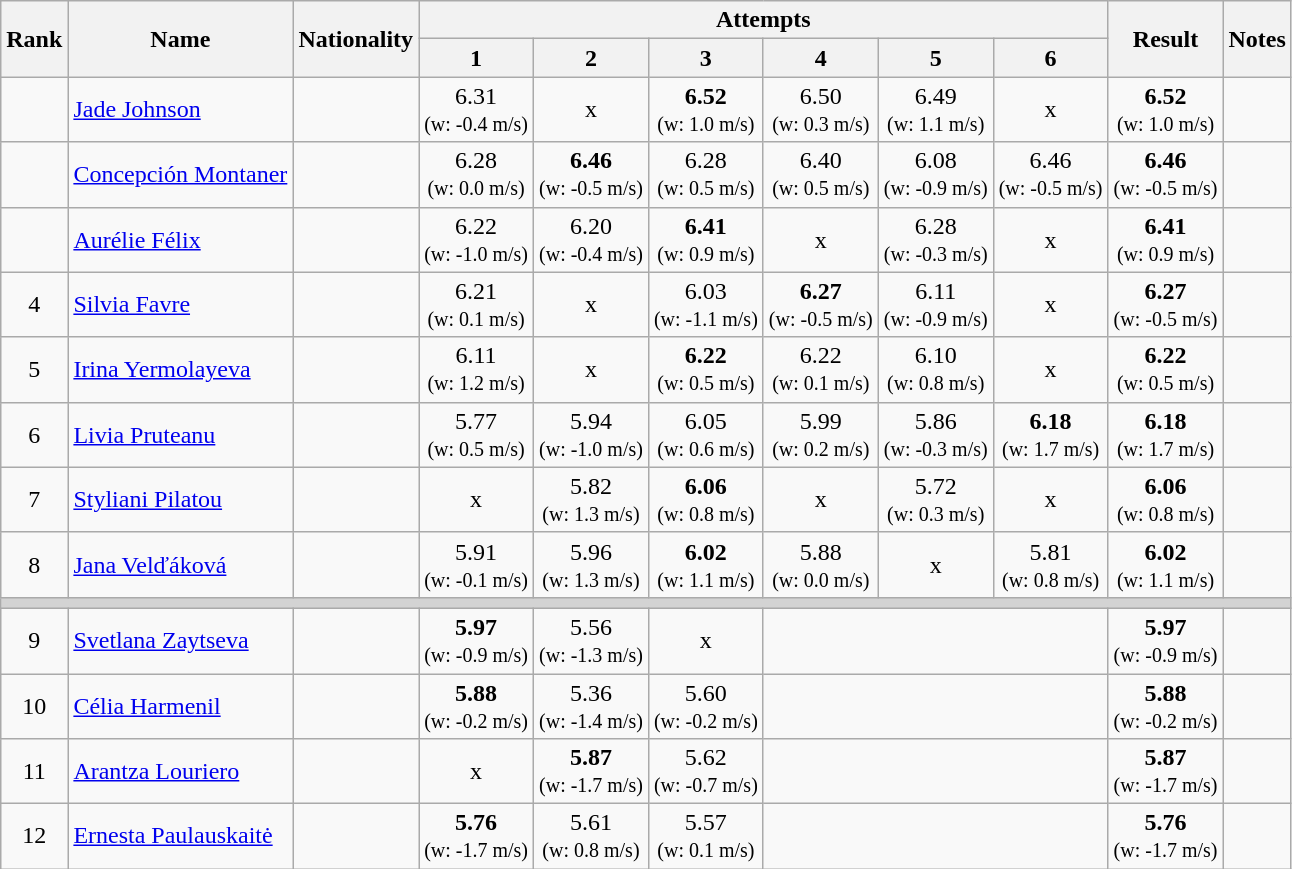<table class="wikitable sortable" style="text-align:center">
<tr>
<th rowspan=2>Rank</th>
<th rowspan=2>Name</th>
<th rowspan=2>Nationality</th>
<th colspan=6>Attempts</th>
<th rowspan=2>Result</th>
<th rowspan=2>Notes</th>
</tr>
<tr>
<th>1</th>
<th>2</th>
<th>3</th>
<th>4</th>
<th>5</th>
<th>6</th>
</tr>
<tr>
<td></td>
<td align=left><a href='#'>Jade Johnson</a></td>
<td align=left></td>
<td>6.31<br><small>(w: -0.4 m/s)</small></td>
<td>x</td>
<td><strong>6.52</strong><br><small>(w: 1.0 m/s)</small></td>
<td>6.50<br><small>(w: 0.3 m/s)</small></td>
<td>6.49<br><small>(w: 1.1 m/s)</small></td>
<td>x</td>
<td><strong>6.52</strong><br><small>(w: 1.0 m/s)</small></td>
<td></td>
</tr>
<tr>
<td></td>
<td align=left><a href='#'>Concepción Montaner</a></td>
<td align=left></td>
<td>6.28<br><small>(w: 0.0 m/s)</small></td>
<td><strong>6.46</strong><br><small>(w: -0.5 m/s)</small></td>
<td>6.28<br><small>(w: 0.5 m/s)</small></td>
<td>6.40<br><small>(w: 0.5 m/s)</small></td>
<td>6.08<br><small>(w: -0.9 m/s)</small></td>
<td>6.46<br><small>(w: -0.5 m/s)</small></td>
<td><strong>6.46</strong><br><small>(w: -0.5 m/s)</small></td>
<td></td>
</tr>
<tr>
<td></td>
<td align=left><a href='#'>Aurélie Félix</a></td>
<td align=left></td>
<td>6.22<br><small>(w: -1.0 m/s)</small></td>
<td>6.20<br><small>(w: -0.4 m/s)</small></td>
<td><strong>6.41</strong><br><small>(w: 0.9 m/s)</small></td>
<td>x</td>
<td>6.28<br><small>(w: -0.3 m/s)</small></td>
<td>x</td>
<td><strong>6.41</strong><br><small>(w: 0.9 m/s)</small></td>
<td></td>
</tr>
<tr>
<td>4</td>
<td align=left><a href='#'>Silvia Favre</a></td>
<td align=left></td>
<td>6.21<br><small>(w: 0.1 m/s)</small></td>
<td>x</td>
<td>6.03<br><small>(w: -1.1 m/s)</small></td>
<td><strong>6.27</strong><br><small>(w: -0.5 m/s)</small></td>
<td>6.11<br><small>(w: -0.9 m/s)</small></td>
<td>x</td>
<td><strong>6.27</strong><br><small>(w: -0.5 m/s)</small></td>
<td></td>
</tr>
<tr>
<td>5</td>
<td align=left><a href='#'>Irina Yermolayeva</a></td>
<td align=left></td>
<td>6.11<br><small>(w: 1.2 m/s)</small></td>
<td>x</td>
<td><strong>6.22</strong><br><small>(w: 0.5 m/s)</small></td>
<td>6.22<br><small>(w: 0.1 m/s)</small></td>
<td>6.10<br><small>(w: 0.8 m/s)</small></td>
<td>x</td>
<td><strong>6.22</strong><br><small>(w: 0.5 m/s)</small></td>
<td></td>
</tr>
<tr>
<td>6</td>
<td align=left><a href='#'>Livia Pruteanu</a></td>
<td align=left></td>
<td>5.77<br><small>(w: 0.5 m/s)</small></td>
<td>5.94<br><small>(w: -1.0 m/s)</small></td>
<td>6.05<br><small>(w: 0.6 m/s)</small></td>
<td>5.99<br><small>(w: 0.2 m/s)</small></td>
<td>5.86<br><small>(w: -0.3 m/s)</small></td>
<td><strong>6.18</strong><br><small>(w: 1.7 m/s)</small></td>
<td><strong>6.18</strong><br><small>(w: 1.7 m/s)</small></td>
<td></td>
</tr>
<tr>
<td>7</td>
<td align=left><a href='#'>Styliani Pilatou</a></td>
<td align=left></td>
<td>x</td>
<td>5.82<br><small>(w: 1.3 m/s)</small></td>
<td><strong>6.06</strong><br><small>(w: 0.8 m/s)</small></td>
<td>x</td>
<td>5.72<br><small>(w: 0.3 m/s)</small></td>
<td>x</td>
<td><strong>6.06</strong><br><small>(w: 0.8 m/s)</small></td>
<td></td>
</tr>
<tr>
<td>8</td>
<td align=left><a href='#'>Jana Velďáková</a></td>
<td align=left></td>
<td>5.91<br><small>(w: -0.1 m/s)</small></td>
<td>5.96<br><small>(w: 1.3 m/s)</small></td>
<td><strong>6.02</strong><br><small>(w: 1.1 m/s)</small></td>
<td>5.88<br><small>(w: 0.0 m/s)</small></td>
<td>x</td>
<td>5.81<br><small>(w: 0.8 m/s)</small></td>
<td><strong>6.02</strong><br><small>(w: 1.1 m/s)</small></td>
<td></td>
</tr>
<tr>
<td colspan=11 bgcolor=lightgray></td>
</tr>
<tr>
<td>9</td>
<td align=left><a href='#'>Svetlana Zaytseva</a></td>
<td align=left></td>
<td><strong>5.97</strong><br><small>(w: -0.9 m/s)</small></td>
<td>5.56<br><small>(w: -1.3 m/s)</small></td>
<td>x</td>
<td colspan=3></td>
<td><strong>5.97</strong><br><small>(w: -0.9 m/s)</small></td>
<td></td>
</tr>
<tr>
<td>10</td>
<td align=left><a href='#'>Célia Harmenil</a></td>
<td align=left></td>
<td><strong>5.88</strong><br><small>(w: -0.2 m/s)</small></td>
<td>5.36<br><small>(w: -1.4 m/s)</small></td>
<td>5.60<br><small>(w: -0.2 m/s)</small></td>
<td colspan=3></td>
<td><strong>5.88</strong><br><small>(w: -0.2 m/s)</small></td>
<td></td>
</tr>
<tr>
<td>11</td>
<td align=left><a href='#'>Arantza Louriero</a></td>
<td align=left></td>
<td>x</td>
<td><strong>5.87</strong><br><small>(w: -1.7 m/s)</small></td>
<td>5.62<br><small>(w: -0.7 m/s)</small></td>
<td colspan=3></td>
<td><strong>5.87</strong><br><small>(w: -1.7 m/s)</small></td>
<td></td>
</tr>
<tr>
<td>12</td>
<td align=left><a href='#'>Ernesta Paulauskaitė</a></td>
<td align=left></td>
<td><strong>5.76</strong><br><small>(w: -1.7 m/s)</small></td>
<td>5.61<br><small>(w: 0.8 m/s)</small></td>
<td>5.57<br><small>(w: 0.1 m/s)</small></td>
<td colspan=3></td>
<td><strong>5.76</strong><br><small>(w: -1.7 m/s)</small></td>
<td></td>
</tr>
</table>
